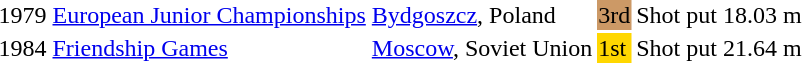<table>
<tr>
<td>1979</td>
<td><a href='#'>European Junior Championships</a></td>
<td><a href='#'>Bydgoszcz</a>, Poland</td>
<td bgcolor=cc9966>3rd</td>
<td>Shot put</td>
<td>18.03 m</td>
</tr>
<tr>
<td>1984</td>
<td><a href='#'>Friendship Games</a></td>
<td><a href='#'>Moscow</a>, Soviet Union</td>
<td bgcolor=gold>1st</td>
<td>Shot put</td>
<td>21.64 m</td>
</tr>
</table>
